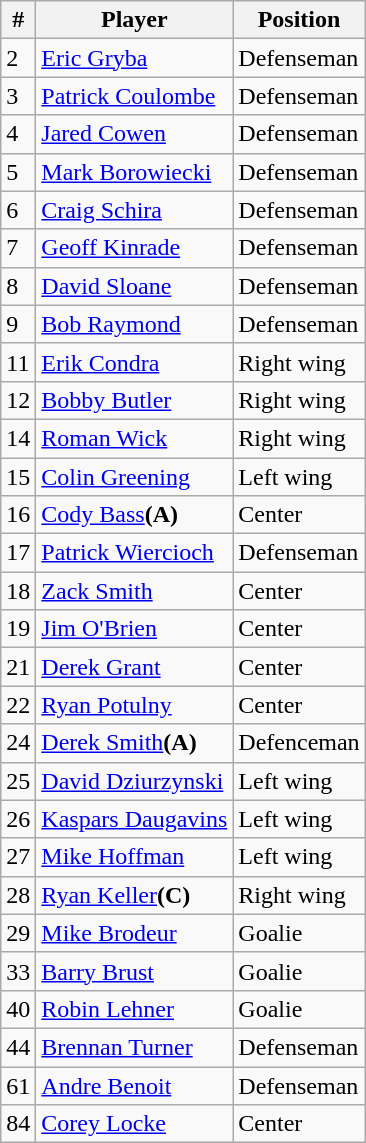<table class="wikitable">
<tr>
<th>#</th>
<th>Player</th>
<th>Position</th>
</tr>
<tr>
<td>2</td>
<td><a href='#'>Eric Gryba</a></td>
<td>Defenseman</td>
</tr>
<tr>
<td>3</td>
<td><a href='#'>Patrick Coulombe</a></td>
<td>Defenseman</td>
</tr>
<tr>
<td>4</td>
<td><a href='#'>Jared Cowen</a></td>
<td>Defenseman</td>
</tr>
<tr>
<td>5</td>
<td><a href='#'>Mark Borowiecki</a></td>
<td>Defenseman</td>
</tr>
<tr>
<td>6</td>
<td><a href='#'>Craig Schira</a></td>
<td>Defenseman</td>
</tr>
<tr>
<td>7</td>
<td><a href='#'>Geoff Kinrade</a></td>
<td>Defenseman</td>
</tr>
<tr>
<td>8</td>
<td><a href='#'>David Sloane</a></td>
<td>Defenseman</td>
</tr>
<tr>
<td>9</td>
<td><a href='#'>Bob Raymond</a></td>
<td>Defenseman</td>
</tr>
<tr>
<td>11</td>
<td><a href='#'>Erik Condra</a></td>
<td>Right wing</td>
</tr>
<tr>
<td>12</td>
<td><a href='#'>Bobby Butler</a></td>
<td>Right wing</td>
</tr>
<tr>
<td>14</td>
<td><a href='#'>Roman Wick</a></td>
<td>Right wing</td>
</tr>
<tr>
<td>15</td>
<td><a href='#'>Colin Greening</a></td>
<td>Left wing</td>
</tr>
<tr>
<td>16</td>
<td><a href='#'>Cody Bass</a><strong>(A)</strong></td>
<td>Center</td>
</tr>
<tr>
<td>17</td>
<td><a href='#'>Patrick Wiercioch</a></td>
<td>Defenseman</td>
</tr>
<tr>
<td>18</td>
<td><a href='#'>Zack Smith</a></td>
<td>Center</td>
</tr>
<tr>
<td>19</td>
<td><a href='#'>Jim O'Brien</a></td>
<td>Center</td>
</tr>
<tr>
<td>21</td>
<td><a href='#'>Derek Grant</a></td>
<td>Center</td>
</tr>
<tr>
<td>22</td>
<td><a href='#'>Ryan Potulny</a></td>
<td>Center</td>
</tr>
<tr>
<td>24</td>
<td><a href='#'>Derek Smith</a><strong>(A)</strong></td>
<td>Defenceman</td>
</tr>
<tr>
<td>25</td>
<td><a href='#'>David Dziurzynski</a></td>
<td>Left wing</td>
</tr>
<tr>
<td>26</td>
<td><a href='#'>Kaspars Daugavins</a></td>
<td>Left wing</td>
</tr>
<tr>
<td>27</td>
<td><a href='#'>Mike Hoffman</a></td>
<td>Left wing</td>
</tr>
<tr>
<td>28</td>
<td><a href='#'>Ryan Keller</a><strong>(C)</strong></td>
<td>Right wing</td>
</tr>
<tr>
<td>29</td>
<td><a href='#'>Mike Brodeur</a></td>
<td>Goalie</td>
</tr>
<tr>
<td>33</td>
<td><a href='#'>Barry Brust</a></td>
<td>Goalie</td>
</tr>
<tr>
<td>40</td>
<td><a href='#'>Robin Lehner</a></td>
<td>Goalie</td>
</tr>
<tr>
<td>44</td>
<td><a href='#'>Brennan Turner</a></td>
<td>Defenseman</td>
</tr>
<tr>
<td>61</td>
<td><a href='#'>Andre Benoit</a></td>
<td>Defenseman</td>
</tr>
<tr>
<td>84</td>
<td><a href='#'>Corey Locke</a></td>
<td>Center</td>
</tr>
</table>
